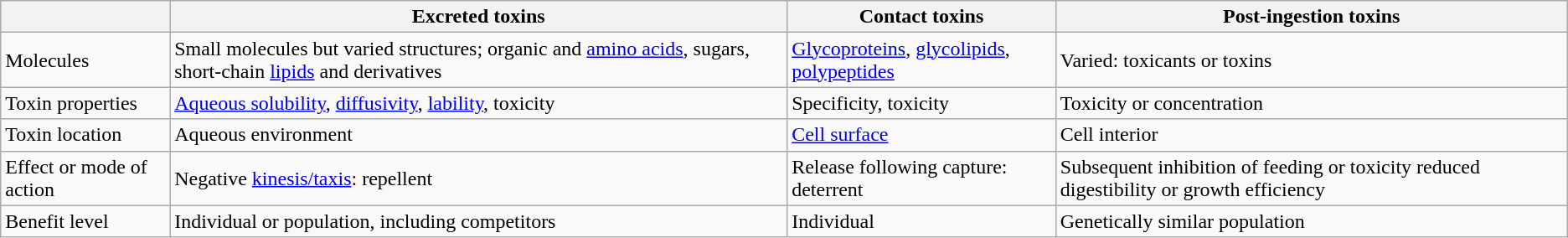<table class="wikitable">
<tr>
<th></th>
<th>Excreted toxins</th>
<th>Contact toxins</th>
<th>Post-ingestion toxins</th>
</tr>
<tr>
<td>Molecules</td>
<td>Small molecules but varied structures; organic and <a href='#'>amino acids</a>, sugars, short-chain <a href='#'>lipids</a> and derivatives</td>
<td><a href='#'>Glycoproteins</a>, <a href='#'>glycolipids</a>, <a href='#'>polypeptides</a></td>
<td>Varied: toxicants or toxins</td>
</tr>
<tr>
<td>Toxin properties</td>
<td><a href='#'>Aqueous solubility</a>, <a href='#'>diffusivity</a>, <a href='#'>lability</a>, toxicity</td>
<td>Specificity, toxicity</td>
<td>Toxicity or concentration</td>
</tr>
<tr>
<td>Toxin location</td>
<td>Aqueous environment</td>
<td><a href='#'>Cell surface</a></td>
<td>Cell interior</td>
</tr>
<tr>
<td>Effect or mode of action</td>
<td>Negative <a href='#'>kinesis/taxis</a>: repellent</td>
<td>Release following capture: deterrent</td>
<td>Subsequent inhibition of feeding or toxicity reduced digestibility or growth efficiency</td>
</tr>
<tr>
<td>Benefit level</td>
<td>Individual or population, including competitors</td>
<td>Individual</td>
<td>Genetically similar population</td>
</tr>
</table>
